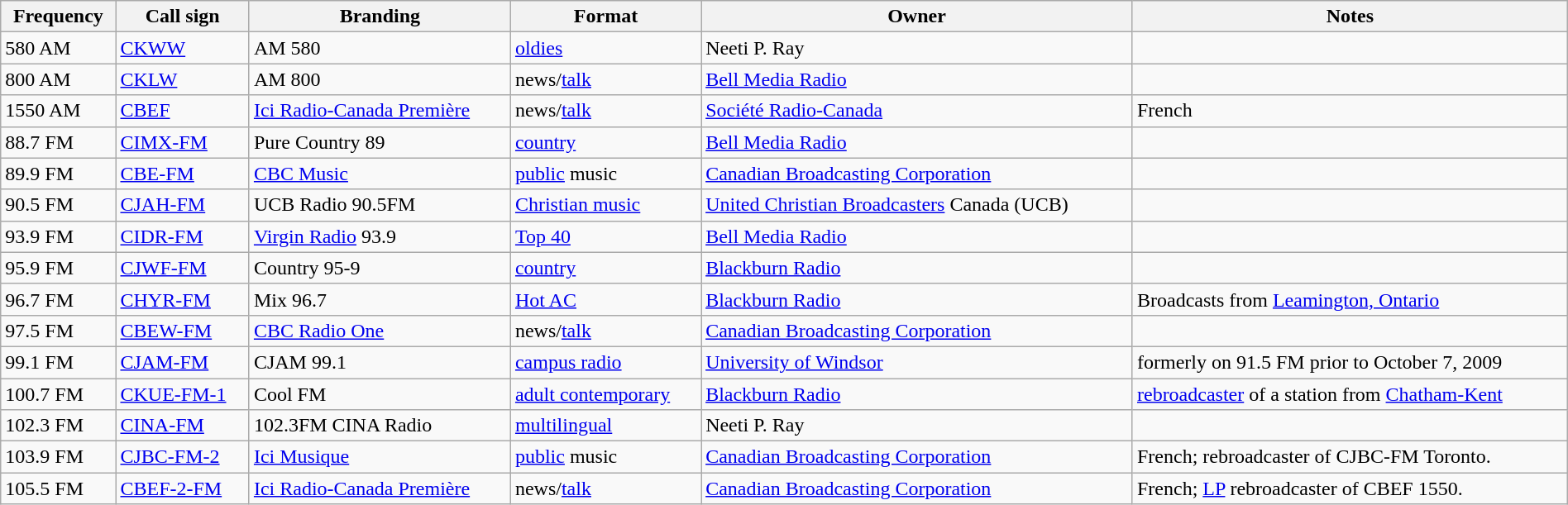<table class="wikitable sortable"  width="100%">
<tr>
<th>Frequency</th>
<th>Call sign</th>
<th>Branding</th>
<th>Format</th>
<th>Owner</th>
<th>Notes</th>
</tr>
<tr>
<td>580 AM</td>
<td><a href='#'>CKWW</a></td>
<td>AM 580</td>
<td><a href='#'>oldies</a></td>
<td>Neeti P. Ray</td>
<td></td>
</tr>
<tr>
<td>800 AM</td>
<td><a href='#'>CKLW</a></td>
<td>AM 800</td>
<td>news/<a href='#'>talk</a></td>
<td><a href='#'>Bell Media Radio</a></td>
<td></td>
</tr>
<tr>
<td>1550 AM</td>
<td><a href='#'>CBEF</a></td>
<td><a href='#'>Ici Radio-Canada Première</a></td>
<td>news/<a href='#'>talk</a></td>
<td><a href='#'>Société Radio-Canada</a></td>
<td>French</td>
</tr>
<tr>
<td>88.7 FM</td>
<td><a href='#'>CIMX-FM</a></td>
<td>Pure Country 89</td>
<td><a href='#'>country</a></td>
<td><a href='#'>Bell Media Radio</a></td>
<td></td>
</tr>
<tr>
<td>89.9 FM</td>
<td><a href='#'>CBE-FM</a></td>
<td><a href='#'>CBC Music</a></td>
<td><a href='#'>public</a> music</td>
<td><a href='#'>Canadian Broadcasting Corporation</a></td>
<td></td>
</tr>
<tr>
<td>90.5 FM</td>
<td><a href='#'>CJAH-FM</a></td>
<td>UCB Radio 90.5FM</td>
<td><a href='#'>Christian music</a></td>
<td><a href='#'>United Christian Broadcasters</a> Canada (UCB)</td>
<td></td>
</tr>
<tr>
<td>93.9 FM</td>
<td><a href='#'>CIDR-FM</a></td>
<td><a href='#'>Virgin Radio</a> 93.9</td>
<td><a href='#'>Top 40</a></td>
<td><a href='#'>Bell Media Radio</a></td>
<td></td>
</tr>
<tr>
<td>95.9 FM</td>
<td><a href='#'>CJWF-FM</a></td>
<td>Country 95-9</td>
<td><a href='#'>country</a></td>
<td><a href='#'>Blackburn Radio</a></td>
<td></td>
</tr>
<tr>
<td>96.7 FM</td>
<td><a href='#'>CHYR-FM</a></td>
<td>Mix 96.7</td>
<td><a href='#'>Hot AC</a></td>
<td><a href='#'>Blackburn Radio</a></td>
<td>Broadcasts from <a href='#'>Leamington, Ontario</a></td>
</tr>
<tr>
<td>97.5 FM</td>
<td><a href='#'>CBEW-FM</a></td>
<td><a href='#'>CBC Radio One</a></td>
<td>news/<a href='#'>talk</a></td>
<td><a href='#'>Canadian Broadcasting Corporation</a></td>
<td></td>
</tr>
<tr>
<td>99.1 FM</td>
<td><a href='#'>CJAM-FM</a></td>
<td>CJAM 99.1</td>
<td><a href='#'>campus radio</a></td>
<td><a href='#'>University of Windsor</a></td>
<td>formerly on 91.5 FM prior to October 7, 2009</td>
</tr>
<tr>
<td>100.7 FM</td>
<td><a href='#'>CKUE-FM-1</a></td>
<td>Cool FM</td>
<td><a href='#'>adult contemporary</a></td>
<td><a href='#'>Blackburn Radio</a></td>
<td><a href='#'>rebroadcaster</a> of a station from <a href='#'>Chatham-Kent</a></td>
</tr>
<tr>
<td>102.3 FM</td>
<td><a href='#'>CINA-FM</a></td>
<td>102.3FM CINA Radio</td>
<td><a href='#'>multilingual</a></td>
<td>Neeti P. Ray</td>
<td></td>
</tr>
<tr>
<td>103.9 FM</td>
<td><a href='#'>CJBC-FM-2</a></td>
<td><a href='#'>Ici Musique</a></td>
<td><a href='#'>public</a> music</td>
<td><a href='#'>Canadian Broadcasting Corporation</a></td>
<td>French; rebroadcaster of CJBC-FM Toronto.</td>
</tr>
<tr>
<td>105.5 FM</td>
<td><a href='#'>CBEF-2-FM</a></td>
<td><a href='#'>Ici Radio-Canada Première</a></td>
<td>news/<a href='#'>talk</a></td>
<td><a href='#'>Canadian Broadcasting Corporation</a></td>
<td>French; <a href='#'>LP</a> rebroadcaster of CBEF 1550.</td>
</tr>
</table>
